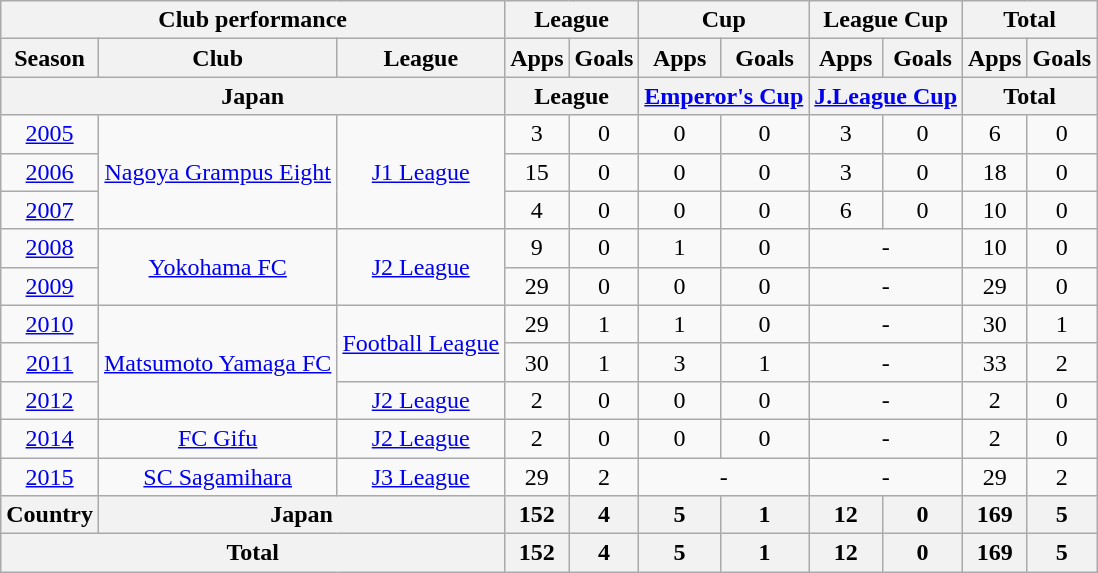<table class="wikitable" style="text-align:center;">
<tr>
<th colspan=3>Club performance</th>
<th colspan=2>League</th>
<th colspan=2>Cup</th>
<th colspan=2>League Cup</th>
<th colspan=2>Total</th>
</tr>
<tr>
<th>Season</th>
<th>Club</th>
<th>League</th>
<th>Apps</th>
<th>Goals</th>
<th>Apps</th>
<th>Goals</th>
<th>Apps</th>
<th>Goals</th>
<th>Apps</th>
<th>Goals</th>
</tr>
<tr>
<th colspan=3>Japan</th>
<th colspan=2>League</th>
<th colspan=2><a href='#'>Emperor's Cup</a></th>
<th colspan=2><a href='#'>J.League Cup</a></th>
<th colspan=2>Total</th>
</tr>
<tr>
<td><a href='#'>2005</a></td>
<td rowspan="3"><a href='#'>Nagoya Grampus Eight</a></td>
<td rowspan="3"><a href='#'>J1 League</a></td>
<td>3</td>
<td>0</td>
<td>0</td>
<td>0</td>
<td>3</td>
<td>0</td>
<td>6</td>
<td>0</td>
</tr>
<tr>
<td><a href='#'>2006</a></td>
<td>15</td>
<td>0</td>
<td>0</td>
<td>0</td>
<td>3</td>
<td>0</td>
<td>18</td>
<td>0</td>
</tr>
<tr>
<td><a href='#'>2007</a></td>
<td>4</td>
<td>0</td>
<td>0</td>
<td>0</td>
<td>6</td>
<td>0</td>
<td>10</td>
<td>0</td>
</tr>
<tr>
<td><a href='#'>2008</a></td>
<td rowspan="2"><a href='#'>Yokohama FC</a></td>
<td rowspan="2"><a href='#'>J2 League</a></td>
<td>9</td>
<td>0</td>
<td>1</td>
<td>0</td>
<td colspan="2">-</td>
<td>10</td>
<td>0</td>
</tr>
<tr>
<td><a href='#'>2009</a></td>
<td>29</td>
<td>0</td>
<td>0</td>
<td>0</td>
<td colspan="2">-</td>
<td>29</td>
<td>0</td>
</tr>
<tr>
<td><a href='#'>2010</a></td>
<td rowspan=3><a href='#'>Matsumoto Yamaga FC</a></td>
<td rowspan=2><a href='#'>Football League</a></td>
<td>29</td>
<td>1</td>
<td>1</td>
<td>0</td>
<td colspan=2>-</td>
<td>30</td>
<td>1</td>
</tr>
<tr>
<td><a href='#'>2011</a></td>
<td>30</td>
<td>1</td>
<td>3</td>
<td>1</td>
<td colspan=2>-</td>
<td>33</td>
<td>2</td>
</tr>
<tr>
<td><a href='#'>2012</a></td>
<td><a href='#'>J2 League</a></td>
<td>2</td>
<td>0</td>
<td>0</td>
<td>0</td>
<td colspan=2>-</td>
<td>2</td>
<td>0</td>
</tr>
<tr>
<td><a href='#'>2014</a></td>
<td><a href='#'>FC Gifu</a></td>
<td><a href='#'>J2 League</a></td>
<td>2</td>
<td>0</td>
<td>0</td>
<td>0</td>
<td colspan=2>-</td>
<td>2</td>
<td>0</td>
</tr>
<tr>
<td><a href='#'>2015</a></td>
<td><a href='#'>SC Sagamihara</a></td>
<td><a href='#'>J3 League</a></td>
<td>29</td>
<td>2</td>
<td colspan=2>-</td>
<td colspan=2>-</td>
<td>29</td>
<td>2</td>
</tr>
<tr>
<th rowspan=1>Country</th>
<th colspan=2>Japan</th>
<th>152</th>
<th>4</th>
<th>5</th>
<th>1</th>
<th>12</th>
<th>0</th>
<th>169</th>
<th>5</th>
</tr>
<tr>
<th colspan=3>Total</th>
<th>152</th>
<th>4</th>
<th>5</th>
<th>1</th>
<th>12</th>
<th>0</th>
<th>169</th>
<th>5</th>
</tr>
</table>
